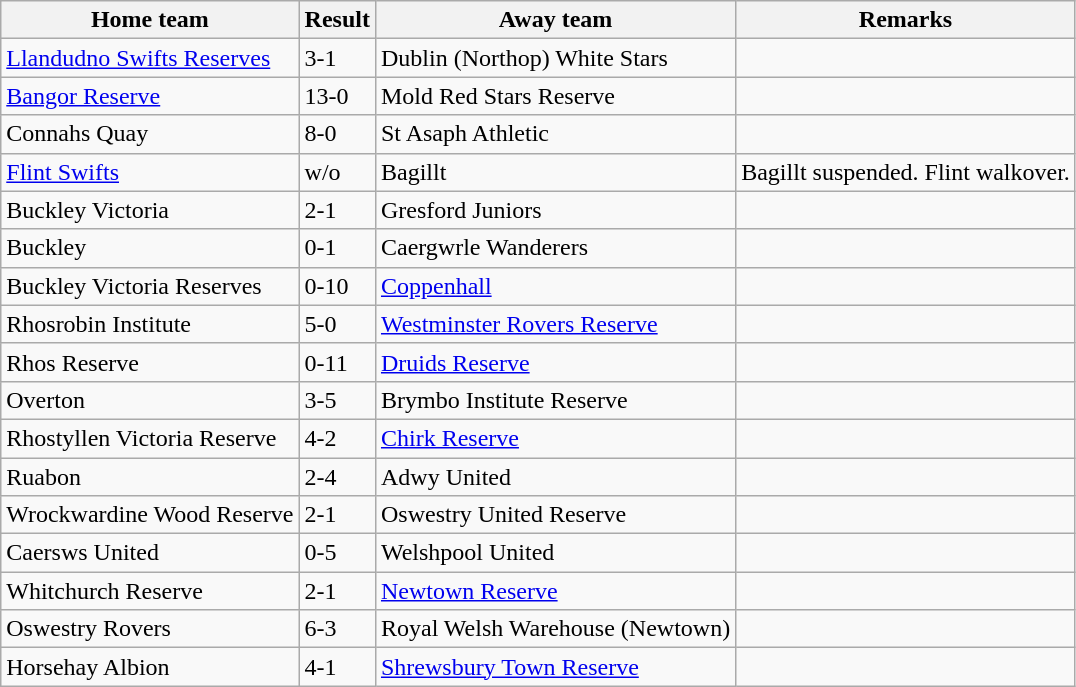<table class="wikitable">
<tr>
<th>Home team</th>
<th>Result</th>
<th>Away team</th>
<th>Remarks</th>
</tr>
<tr>
<td><a href='#'>Llandudno Swifts Reserves</a></td>
<td>3-1</td>
<td>Dublin (Northop) White Stars</td>
<td></td>
</tr>
<tr>
<td><a href='#'>Bangor Reserve</a></td>
<td>13-0</td>
<td>Mold Red Stars Reserve</td>
<td></td>
</tr>
<tr>
<td>Connahs Quay</td>
<td>8-0</td>
<td>St Asaph Athletic</td>
<td></td>
</tr>
<tr>
<td><a href='#'>Flint Swifts</a></td>
<td>w/o</td>
<td>Bagillt</td>
<td>Bagillt suspended. Flint walkover.</td>
</tr>
<tr>
<td>Buckley Victoria</td>
<td>2-1</td>
<td>Gresford Juniors</td>
<td></td>
</tr>
<tr>
<td>Buckley</td>
<td>0-1</td>
<td>Caergwrle Wanderers</td>
<td></td>
</tr>
<tr>
<td>Buckley Victoria Reserves</td>
<td>0-10</td>
<td> <a href='#'>Coppenhall</a></td>
<td></td>
</tr>
<tr>
<td>Rhosrobin Institute</td>
<td>5-0</td>
<td><a href='#'>Westminster Rovers Reserve</a></td>
<td></td>
</tr>
<tr>
<td>Rhos Reserve</td>
<td>0-11</td>
<td><a href='#'>Druids Reserve</a></td>
<td></td>
</tr>
<tr>
<td>Overton</td>
<td>3-5</td>
<td>Brymbo Institute Reserve</td>
<td></td>
</tr>
<tr>
<td>Rhostyllen Victoria Reserve</td>
<td>4-2</td>
<td><a href='#'>Chirk Reserve</a></td>
<td></td>
</tr>
<tr>
<td>Ruabon</td>
<td>2-4</td>
<td>Adwy United</td>
<td></td>
</tr>
<tr>
<td> Wrockwardine Wood Reserve</td>
<td>2-1</td>
<td> Oswestry United Reserve</td>
<td></td>
</tr>
<tr>
<td>Caersws United</td>
<td>0-5</td>
<td>Welshpool United</td>
<td></td>
</tr>
<tr>
<td> Whitchurch Reserve</td>
<td>2-1</td>
<td><a href='#'>Newtown Reserve</a></td>
<td></td>
</tr>
<tr>
<td> Oswestry Rovers</td>
<td>6-3</td>
<td>Royal Welsh Warehouse (Newtown)</td>
<td></td>
</tr>
<tr>
<td> Horsehay Albion</td>
<td>4-1</td>
<td> <a href='#'>Shrewsbury Town Reserve</a></td>
<td></td>
</tr>
</table>
